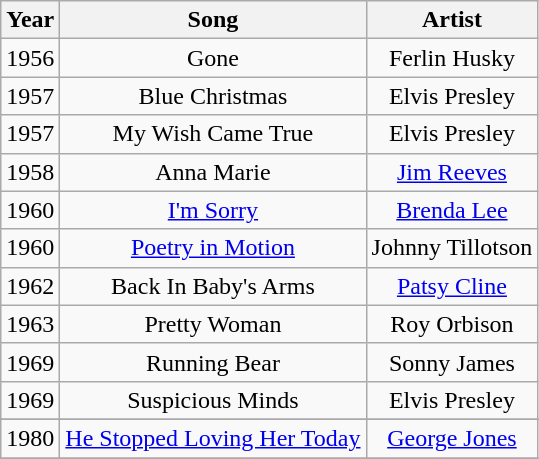<table class="wikitable" style="text-align:center">
<tr>
<th>Year</th>
<th>Song</th>
<th>Artist</th>
</tr>
<tr>
<td>1956</td>
<td>Gone</td>
<td>Ferlin Husky</td>
</tr>
<tr>
<td>1957</td>
<td>Blue Christmas</td>
<td>Elvis Presley</td>
</tr>
<tr>
<td>1957</td>
<td>My Wish Came True</td>
<td>Elvis Presley</td>
</tr>
<tr>
<td>1958</td>
<td>Anna Marie</td>
<td><a href='#'>Jim Reeves</a></td>
</tr>
<tr>
<td>1960</td>
<td><a href='#'>I'm Sorry</a></td>
<td><a href='#'>Brenda Lee</a></td>
</tr>
<tr>
<td>1960</td>
<td><a href='#'>Poetry in Motion</a></td>
<td>Johnny Tillotson</td>
</tr>
<tr>
<td>1962</td>
<td>Back In Baby's Arms</td>
<td><a href='#'>Patsy Cline</a></td>
</tr>
<tr>
<td>1963</td>
<td>Pretty Woman</td>
<td>Roy Orbison</td>
</tr>
<tr>
<td>1969</td>
<td>Running Bear</td>
<td>Sonny James</td>
</tr>
<tr>
<td>1969</td>
<td>Suspicious Minds</td>
<td>Elvis Presley</td>
</tr>
<tr 1967>
</tr>
<tr Scars (album cut)>
</tr>
<tr Sonny James>
<td>1980</td>
<td><a href='#'>He Stopped Loving Her Today</a></td>
<td><a href='#'>George Jones</a></td>
</tr>
<tr>
</tr>
</table>
